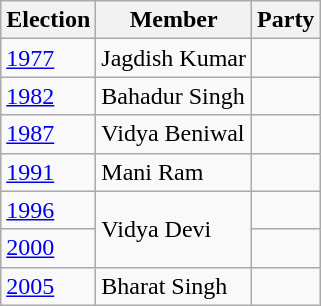<table class="wikitable sortable">
<tr>
<th>Election</th>
<th>Member</th>
<th colspan=2>Party</th>
</tr>
<tr>
<td><a href='#'>1977</a></td>
<td>Jagdish Kumar</td>
<td></td>
</tr>
<tr>
<td><a href='#'>1982</a></td>
<td>Bahadur Singh</td>
<td></td>
</tr>
<tr>
<td><a href='#'>1987</a></td>
<td>Vidya Beniwal</td>
<td></td>
</tr>
<tr>
<td><a href='#'>1991</a></td>
<td>Mani Ram</td>
<td></td>
</tr>
<tr>
<td><a href='#'>1996</a></td>
<td rowspan=2>Vidya Devi</td>
<td></td>
</tr>
<tr>
<td><a href='#'>2000</a></td>
<td></td>
</tr>
<tr>
<td><a href='#'>2005</a></td>
<td>Bharat Singh</td>
<td></td>
</tr>
</table>
